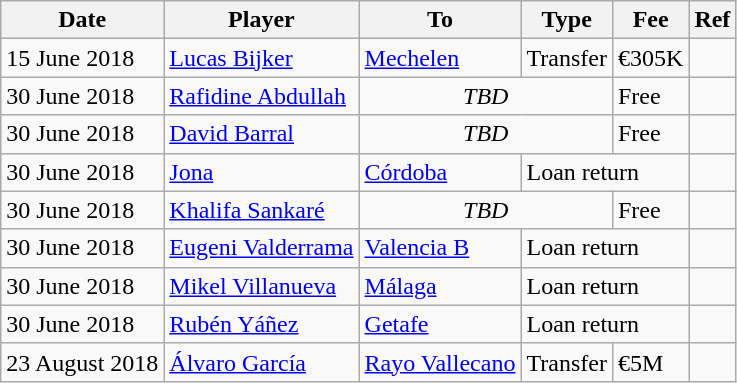<table class="wikitable">
<tr>
<th>Date</th>
<th>Player</th>
<th>To</th>
<th>Type</th>
<th>Fee</th>
<th>Ref</th>
</tr>
<tr>
<td>15 June 2018</td>
<td> <a href='#'>Lucas Bijker</a></td>
<td> <a href='#'>Mechelen</a></td>
<td>Transfer</td>
<td>€305K</td>
<td></td>
</tr>
<tr>
<td>30 June 2018</td>
<td> <a href='#'>Rafidine Abdullah</a></td>
<td colspan=2 align=center><em>TBD</em></td>
<td>Free</td>
<td></td>
</tr>
<tr>
<td>30 June 2018</td>
<td> <a href='#'>David Barral</a></td>
<td colspan=2 align=center><em>TBD</em></td>
<td>Free</td>
<td></td>
</tr>
<tr>
<td>30 June 2018</td>
<td> <a href='#'>Jona</a></td>
<td> <a href='#'>Córdoba</a></td>
<td colspan=2>Loan return</td>
<td></td>
</tr>
<tr>
<td>30 June 2018</td>
<td> <a href='#'>Khalifa Sankaré</a></td>
<td colspan=2 align=center><em>TBD</em></td>
<td>Free</td>
<td></td>
</tr>
<tr>
<td>30 June 2018</td>
<td> <a href='#'>Eugeni Valderrama</a></td>
<td> <a href='#'>Valencia B</a></td>
<td colspan=2>Loan return</td>
<td></td>
</tr>
<tr>
<td>30 June 2018</td>
<td> <a href='#'>Mikel Villanueva</a></td>
<td> <a href='#'>Málaga</a></td>
<td colspan=2>Loan return</td>
<td></td>
</tr>
<tr>
<td>30 June 2018</td>
<td> <a href='#'>Rubén Yáñez</a></td>
<td> <a href='#'>Getafe</a></td>
<td colspan=2>Loan return</td>
<td></td>
</tr>
<tr>
<td>23 August 2018</td>
<td> <a href='#'>Álvaro García</a></td>
<td> <a href='#'>Rayo Vallecano</a></td>
<td>Transfer</td>
<td>€5M</td>
<td></td>
</tr>
</table>
